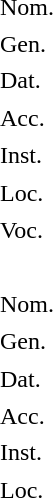<table class="toccolours" style="line-height: 1.3em; float:none; padding: 10px 15px 10px 5px;">
<tr>
<td style="padding: 0px 0px 10px 0px;"> </td>
</tr>
<tr>
<td>Nom.</td>
</tr>
<tr>
<td>Gen.</td>
</tr>
<tr>
<td>Dat.</td>
</tr>
<tr>
<td>Acc.</td>
</tr>
<tr>
<td>Inst.</td>
</tr>
<tr>
<td>Loc.</td>
</tr>
<tr>
<td>Voc.</td>
</tr>
<tr>
<td> </td>
</tr>
<tr>
<td>Nom.</td>
</tr>
<tr>
<td>Gen.</td>
</tr>
<tr>
<td>Dat.</td>
</tr>
<tr>
<td>Acc.</td>
</tr>
<tr>
<td>Inst.</td>
</tr>
<tr>
<td>Loc.</td>
</tr>
</table>
